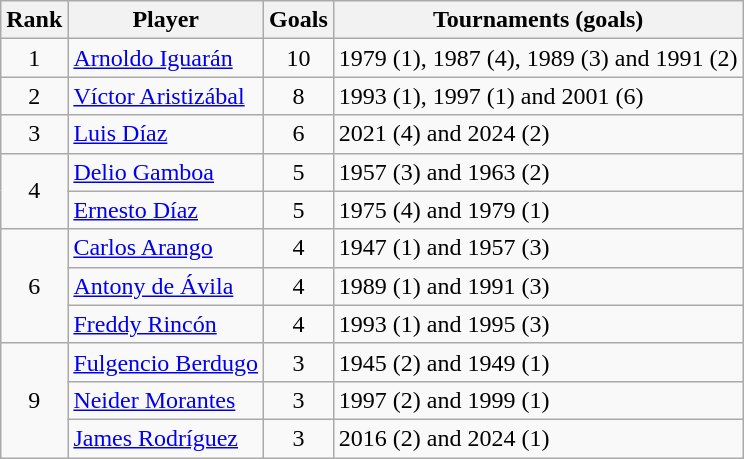<table class="wikitable" style="text-align: left;">
<tr>
<th>Rank</th>
<th>Player</th>
<th>Goals</th>
<th>Tournaments (goals)</th>
</tr>
<tr>
<td align=center>1</td>
<td><a href='#'>Arnoldo Iguarán</a></td>
<td align=center>10</td>
<td>1979 (1), 1987 (4), 1989 (3) and 1991 (2)</td>
</tr>
<tr>
<td align=center>2</td>
<td><a href='#'>Víctor Aristizábal</a></td>
<td align=center>8</td>
<td>1993 (1), 1997 (1) and 2001 (6)</td>
</tr>
<tr>
<td align=center>3</td>
<td><a href='#'>Luis Díaz</a></td>
<td align=center>6</td>
<td>2021 (4) and 2024 (2)</td>
</tr>
<tr>
<td rowspan=2 align=center>4</td>
<td><a href='#'>Delio Gamboa</a></td>
<td align=center>5</td>
<td>1957 (3) and 1963 (2)</td>
</tr>
<tr>
<td><a href='#'>Ernesto Díaz</a></td>
<td align=center>5</td>
<td>1975 (4) and 1979 (1)</td>
</tr>
<tr>
<td rowspan=3 align=center>6</td>
<td><a href='#'>Carlos Arango</a></td>
<td align=center>4</td>
<td>1947 (1) and 1957 (3)</td>
</tr>
<tr>
<td><a href='#'>Antony de Ávila</a></td>
<td align=center>4</td>
<td>1989 (1) and 1991 (3)</td>
</tr>
<tr>
<td><a href='#'>Freddy Rincón</a></td>
<td align=center>4</td>
<td>1993 (1) and 1995 (3)</td>
</tr>
<tr>
<td rowspan=3 align=center>9</td>
<td><a href='#'>Fulgencio Berdugo</a></td>
<td align=center>3</td>
<td>1945 (2) and 1949 (1)</td>
</tr>
<tr>
<td><a href='#'>Neider Morantes</a></td>
<td align=center>3</td>
<td>1997 (2) and 1999 (1)</td>
</tr>
<tr>
<td><a href='#'>James Rodríguez</a></td>
<td align=center>3</td>
<td>2016 (2) and 2024 (1)</td>
</tr>
</table>
